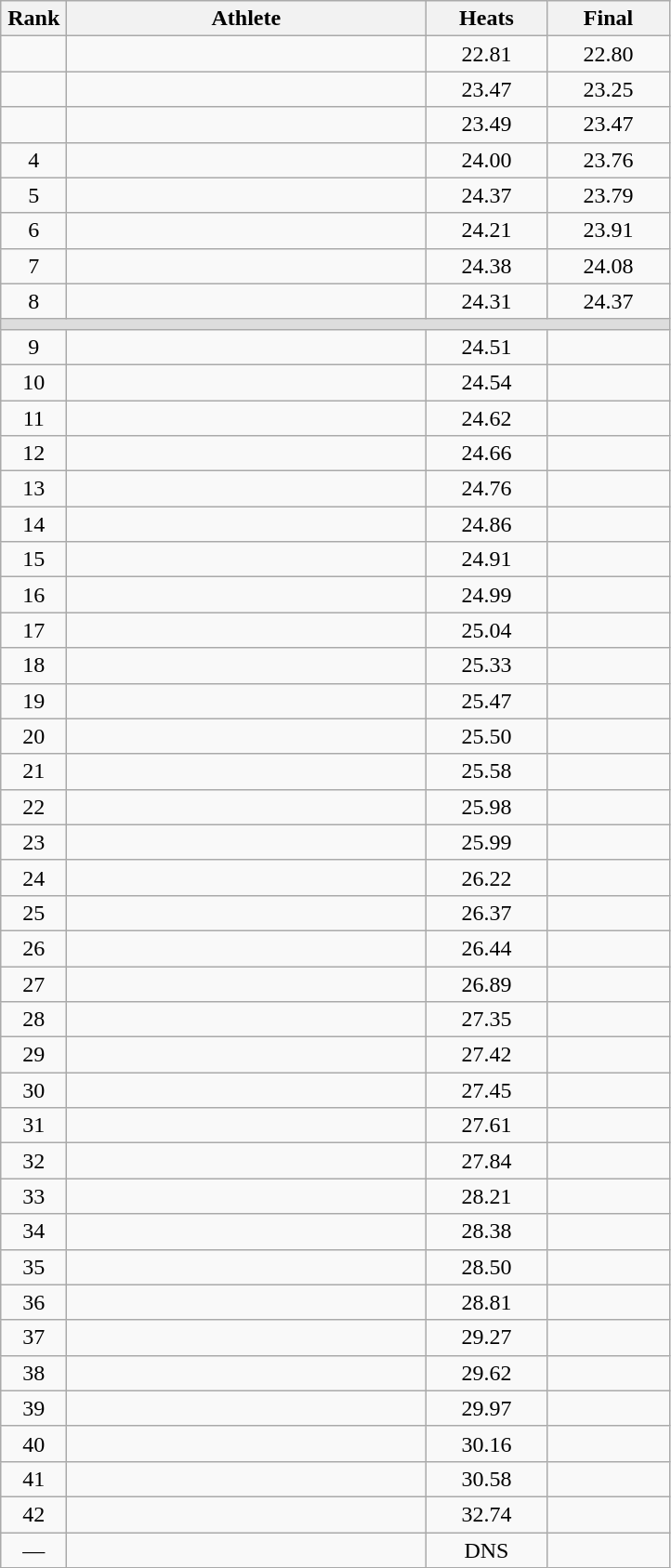<table class=wikitable style="text-align:center">
<tr>
<th width=40>Rank</th>
<th width=250>Athlete</th>
<th width=80>Heats</th>
<th width=80>Final</th>
</tr>
<tr>
<td></td>
<td align=left></td>
<td>22.81</td>
<td>22.80</td>
</tr>
<tr>
<td></td>
<td align=left></td>
<td>23.47</td>
<td>23.25</td>
</tr>
<tr>
<td></td>
<td align=left></td>
<td>23.49</td>
<td>23.47</td>
</tr>
<tr>
<td>4</td>
<td align=left></td>
<td>24.00</td>
<td>23.76</td>
</tr>
<tr>
<td>5</td>
<td align=left></td>
<td>24.37</td>
<td>23.79</td>
</tr>
<tr>
<td>6</td>
<td align=left></td>
<td>24.21</td>
<td>23.91</td>
</tr>
<tr>
<td>7</td>
<td align=left></td>
<td>24.38</td>
<td>24.08</td>
</tr>
<tr>
<td>8</td>
<td align=left></td>
<td>24.31</td>
<td>24.37</td>
</tr>
<tr bgcolor=#DDDDDD>
<td colspan=4></td>
</tr>
<tr>
<td>9</td>
<td align=left></td>
<td>24.51</td>
<td></td>
</tr>
<tr>
<td>10</td>
<td align=left></td>
<td>24.54</td>
<td></td>
</tr>
<tr>
<td>11</td>
<td align=left></td>
<td>24.62</td>
<td></td>
</tr>
<tr>
<td>12</td>
<td align=left></td>
<td>24.66</td>
<td></td>
</tr>
<tr>
<td>13</td>
<td align=left></td>
<td>24.76</td>
<td></td>
</tr>
<tr>
<td>14</td>
<td align=left></td>
<td>24.86</td>
<td></td>
</tr>
<tr>
<td>15</td>
<td align=left></td>
<td>24.91</td>
<td></td>
</tr>
<tr>
<td>16</td>
<td align=left></td>
<td>24.99</td>
<td></td>
</tr>
<tr>
<td>17</td>
<td align=left></td>
<td>25.04</td>
<td></td>
</tr>
<tr>
<td>18</td>
<td align=left></td>
<td>25.33</td>
<td></td>
</tr>
<tr>
<td>19</td>
<td align=left></td>
<td>25.47</td>
<td></td>
</tr>
<tr>
<td>20</td>
<td align=left></td>
<td>25.50</td>
<td></td>
</tr>
<tr>
<td>21</td>
<td align=left></td>
<td>25.58</td>
<td></td>
</tr>
<tr>
<td>22</td>
<td align=left></td>
<td>25.98</td>
<td></td>
</tr>
<tr>
<td>23</td>
<td align=left></td>
<td>25.99</td>
<td></td>
</tr>
<tr>
<td>24</td>
<td align=left></td>
<td>26.22</td>
<td></td>
</tr>
<tr>
<td>25</td>
<td align=left></td>
<td>26.37</td>
<td></td>
</tr>
<tr>
<td>26</td>
<td align=left></td>
<td>26.44</td>
<td></td>
</tr>
<tr>
<td>27</td>
<td align=left></td>
<td>26.89</td>
<td></td>
</tr>
<tr>
<td>28</td>
<td align=left></td>
<td>27.35</td>
<td></td>
</tr>
<tr>
<td>29</td>
<td align=left></td>
<td>27.42</td>
<td></td>
</tr>
<tr>
<td>30</td>
<td align=left></td>
<td>27.45</td>
<td></td>
</tr>
<tr>
<td>31</td>
<td align=left></td>
<td>27.61</td>
<td></td>
</tr>
<tr>
<td>32</td>
<td align=left></td>
<td>27.84</td>
<td></td>
</tr>
<tr>
<td>33</td>
<td align=left></td>
<td>28.21</td>
<td></td>
</tr>
<tr>
<td>34</td>
<td align=left></td>
<td>28.38</td>
<td></td>
</tr>
<tr>
<td>35</td>
<td align=left></td>
<td>28.50</td>
<td></td>
</tr>
<tr>
<td>36</td>
<td align=left></td>
<td>28.81</td>
<td></td>
</tr>
<tr>
<td>37</td>
<td align=left></td>
<td>29.27</td>
<td></td>
</tr>
<tr>
<td>38</td>
<td align=left></td>
<td>29.62</td>
<td></td>
</tr>
<tr>
<td>39</td>
<td align=left></td>
<td>29.97</td>
<td></td>
</tr>
<tr>
<td>40</td>
<td align=left></td>
<td>30.16</td>
<td></td>
</tr>
<tr>
<td>41</td>
<td align=left></td>
<td>30.58</td>
<td></td>
</tr>
<tr>
<td>42</td>
<td align=left></td>
<td>32.74</td>
<td></td>
</tr>
<tr>
<td>—</td>
<td align=left></td>
<td>DNS</td>
<td></td>
</tr>
</table>
